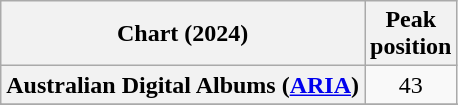<table class="wikitable sortable plainrowheaders" style="text-align:center">
<tr>
<th scope="col">Chart (2024)</th>
<th scope="col">Peak<br>position</th>
</tr>
<tr>
<th scope="row">Australian Digital Albums (<a href='#'>ARIA</a>)</th>
<td>43</td>
</tr>
<tr>
</tr>
<tr>
</tr>
<tr>
</tr>
</table>
